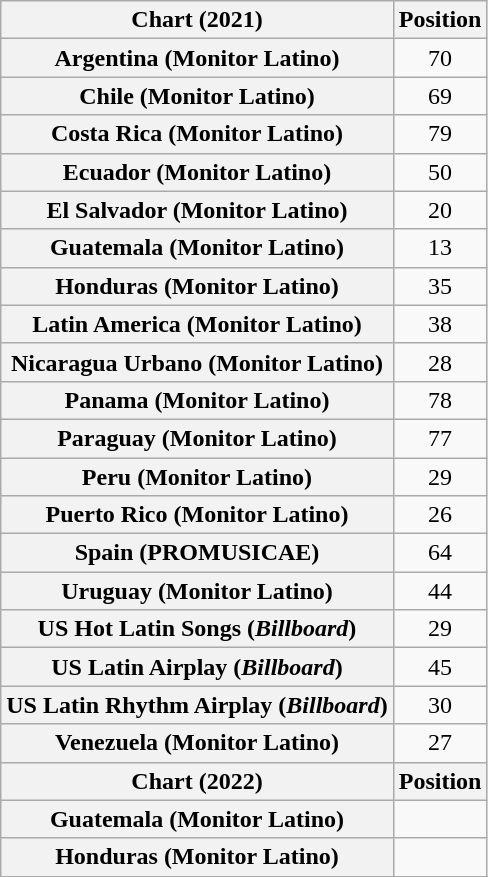<table class="wikitable sortable plainrowheaders" style="text-align:center">
<tr>
<th scope="col">Chart (2021)</th>
<th scope="col">Position</th>
</tr>
<tr>
<th scope="row">Argentina (Monitor Latino)</th>
<td>70</td>
</tr>
<tr>
<th scope="row">Chile (Monitor Latino)</th>
<td>69</td>
</tr>
<tr>
<th scope="row">Costa Rica (Monitor Latino)</th>
<td>79</td>
</tr>
<tr>
<th scope="row">Ecuador (Monitor Latino)</th>
<td>50</td>
</tr>
<tr>
<th scope="row">El Salvador (Monitor Latino)</th>
<td>20</td>
</tr>
<tr>
<th scope="row">Guatemala (Monitor Latino)</th>
<td>13</td>
</tr>
<tr>
<th scope="row">Honduras (Monitor Latino)</th>
<td>35</td>
</tr>
<tr>
<th scope="row">Latin America (Monitor Latino)</th>
<td>38</td>
</tr>
<tr>
<th scope="row">Nicaragua Urbano (Monitor Latino)</th>
<td>28</td>
</tr>
<tr>
<th scope="row">Panama (Monitor Latino)</th>
<td>78</td>
</tr>
<tr>
<th scope="row">Paraguay (Monitor Latino)</th>
<td>77</td>
</tr>
<tr>
<th scope="row">Peru (Monitor Latino)</th>
<td>29</td>
</tr>
<tr>
<th scope="row">Puerto Rico (Monitor Latino)</th>
<td>26</td>
</tr>
<tr>
<th scope="row">Spain (PROMUSICAE)</th>
<td>64</td>
</tr>
<tr>
<th scope="row">Uruguay (Monitor Latino)</th>
<td>44</td>
</tr>
<tr>
<th scope="row">US Hot Latin Songs (<em>Billboard</em>)</th>
<td>29</td>
</tr>
<tr>
<th scope="row">US Latin Airplay (<em>Billboard</em>)</th>
<td>45</td>
</tr>
<tr>
<th scope="row">US Latin Rhythm Airplay (<em>Billboard</em>)</th>
<td>30</td>
</tr>
<tr>
<th scope="row">Venezuela (Monitor Latino)</th>
<td>27</td>
</tr>
<tr>
<th scope="col">Chart (2022)</th>
<th scope="col">Position</th>
</tr>
<tr>
<th scope="row">Guatemala (Monitor Latino)</th>
<td></td>
</tr>
<tr>
<th scope="row">Honduras (Monitor Latino)</th>
<td></td>
</tr>
<tr>
</tr>
</table>
